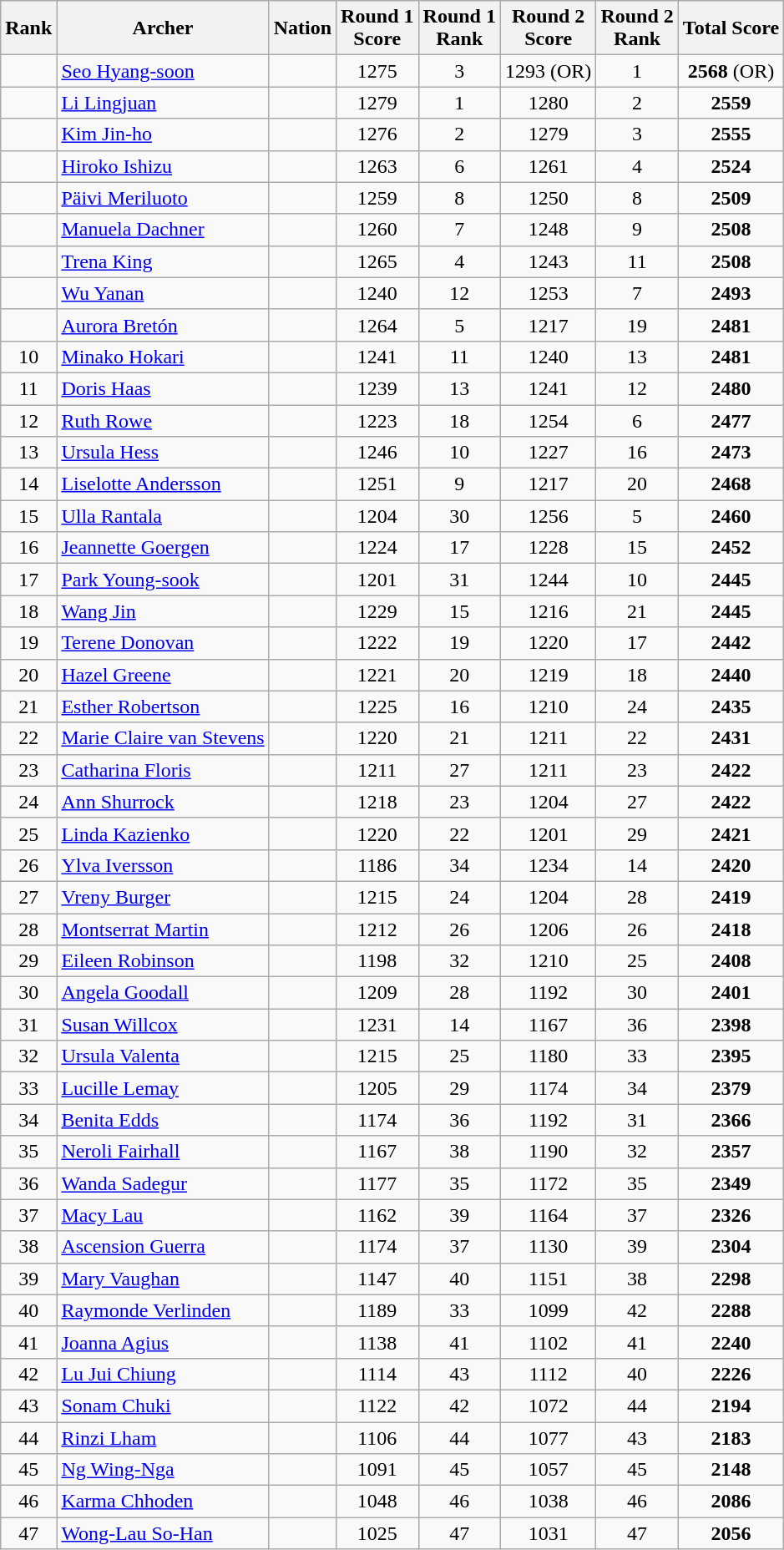<table class="wikitable sortable" style="text-align:center;">
<tr>
<th>Rank</th>
<th>Archer</th>
<th>Nation</th>
<th>Round 1 <br> Score</th>
<th>Round 1 <br> Rank</th>
<th>Round 2 <br> Score</th>
<th>Round 2 <br> Rank</th>
<th>Total Score</th>
</tr>
<tr>
<td></td>
<td align=left><a href='#'>Seo Hyang-soon</a></td>
<td align=left></td>
<td>1275</td>
<td>3</td>
<td>1293 (OR)</td>
<td>1</td>
<td><strong>2568</strong> (OR)</td>
</tr>
<tr>
<td></td>
<td align=left><a href='#'>Li Lingjuan</a></td>
<td align=left></td>
<td>1279</td>
<td>1</td>
<td>1280</td>
<td>2</td>
<td><strong>2559</strong></td>
</tr>
<tr>
<td></td>
<td align=left><a href='#'>Kim Jin-ho</a></td>
<td align=left></td>
<td>1276</td>
<td>2</td>
<td>1279</td>
<td>3</td>
<td><strong>2555</strong></td>
</tr>
<tr>
<td></td>
<td align=left><a href='#'>Hiroko Ishizu</a></td>
<td align=left></td>
<td>1263</td>
<td>6</td>
<td>1261</td>
<td>4</td>
<td><strong>2524</strong></td>
</tr>
<tr>
<td></td>
<td align=left><a href='#'>Päivi Meriluoto</a></td>
<td align=left></td>
<td>1259</td>
<td>8</td>
<td>1250</td>
<td>8</td>
<td><strong>2509</strong></td>
</tr>
<tr>
<td></td>
<td align=left><a href='#'>Manuela Dachner</a></td>
<td align=left></td>
<td>1260</td>
<td>7</td>
<td>1248</td>
<td>9</td>
<td><strong>2508</strong></td>
</tr>
<tr>
<td></td>
<td align=left><a href='#'>Trena King</a></td>
<td align=left></td>
<td>1265</td>
<td>4</td>
<td>1243</td>
<td>11</td>
<td><strong>2508</strong></td>
</tr>
<tr>
<td></td>
<td align=left><a href='#'>Wu Yanan</a></td>
<td align=left></td>
<td>1240</td>
<td>12</td>
<td>1253</td>
<td>7</td>
<td><strong>2493</strong></td>
</tr>
<tr>
<td></td>
<td align=left><a href='#'>Aurora Bretón</a></td>
<td align=left></td>
<td>1264</td>
<td>5</td>
<td>1217</td>
<td>19</td>
<td><strong>2481</strong></td>
</tr>
<tr>
<td>10</td>
<td align=left><a href='#'>Minako Hokari</a></td>
<td align=left></td>
<td>1241</td>
<td>11</td>
<td>1240</td>
<td>13</td>
<td><strong>2481</strong></td>
</tr>
<tr>
<td>11</td>
<td align=left><a href='#'>Doris Haas</a></td>
<td align=left></td>
<td>1239</td>
<td>13</td>
<td>1241</td>
<td>12</td>
<td><strong>2480</strong></td>
</tr>
<tr>
<td>12</td>
<td align=left><a href='#'>Ruth Rowe</a></td>
<td align=left></td>
<td>1223</td>
<td>18</td>
<td>1254</td>
<td>6</td>
<td><strong>2477</strong></td>
</tr>
<tr>
<td>13</td>
<td align=left><a href='#'>Ursula Hess</a></td>
<td align=left></td>
<td>1246</td>
<td>10</td>
<td>1227</td>
<td>16</td>
<td><strong>2473</strong></td>
</tr>
<tr>
<td>14</td>
<td align=left><a href='#'>Liselotte Andersson</a></td>
<td align=left></td>
<td>1251</td>
<td>9</td>
<td>1217</td>
<td>20</td>
<td><strong>2468</strong></td>
</tr>
<tr>
<td>15</td>
<td align=left><a href='#'>Ulla Rantala</a></td>
<td align=left></td>
<td>1204</td>
<td>30</td>
<td>1256</td>
<td>5</td>
<td><strong>2460</strong></td>
</tr>
<tr>
<td>16</td>
<td align=left><a href='#'>Jeannette Goergen</a></td>
<td align=left></td>
<td>1224</td>
<td>17</td>
<td>1228</td>
<td>15</td>
<td><strong>2452</strong></td>
</tr>
<tr>
<td>17</td>
<td align=left><a href='#'>Park Young-sook</a></td>
<td align=left></td>
<td>1201</td>
<td>31</td>
<td>1244</td>
<td>10</td>
<td><strong>2445</strong></td>
</tr>
<tr>
<td>18</td>
<td align=left><a href='#'>Wang Jin</a></td>
<td align=left></td>
<td>1229</td>
<td>15</td>
<td>1216</td>
<td>21</td>
<td><strong>2445</strong></td>
</tr>
<tr>
<td>19</td>
<td align=left><a href='#'>Terene Donovan</a></td>
<td align=left></td>
<td>1222</td>
<td>19</td>
<td>1220</td>
<td>17</td>
<td><strong>2442</strong></td>
</tr>
<tr>
<td>20</td>
<td align=left><a href='#'>Hazel Greene</a></td>
<td align=left></td>
<td>1221</td>
<td>20</td>
<td>1219</td>
<td>18</td>
<td><strong>2440</strong></td>
</tr>
<tr>
<td>21</td>
<td align=left><a href='#'>Esther Robertson</a></td>
<td align=left></td>
<td>1225</td>
<td>16</td>
<td>1210</td>
<td>24</td>
<td><strong>2435</strong></td>
</tr>
<tr>
<td>22</td>
<td align=left><a href='#'>Marie Claire van Stevens</a></td>
<td align=left></td>
<td>1220</td>
<td>21</td>
<td>1211</td>
<td>22</td>
<td><strong>2431</strong></td>
</tr>
<tr>
<td>23</td>
<td align=left><a href='#'>Catharina Floris</a></td>
<td align=left></td>
<td>1211</td>
<td>27</td>
<td>1211</td>
<td>23</td>
<td><strong>2422</strong></td>
</tr>
<tr>
<td>24</td>
<td align=left><a href='#'>Ann Shurrock</a></td>
<td align=left></td>
<td>1218</td>
<td>23</td>
<td>1204</td>
<td>27</td>
<td><strong>2422</strong></td>
</tr>
<tr>
<td>25</td>
<td align=left><a href='#'>Linda Kazienko</a></td>
<td align=left></td>
<td>1220</td>
<td>22</td>
<td>1201</td>
<td>29</td>
<td><strong>2421</strong></td>
</tr>
<tr>
<td>26</td>
<td align=left><a href='#'>Ylva Iversson</a></td>
<td align=left></td>
<td>1186</td>
<td>34</td>
<td>1234</td>
<td>14</td>
<td><strong>2420</strong></td>
</tr>
<tr>
<td>27</td>
<td align=left><a href='#'>Vreny Burger</a></td>
<td align=left></td>
<td>1215</td>
<td>24</td>
<td>1204</td>
<td>28</td>
<td><strong>2419</strong></td>
</tr>
<tr>
<td>28</td>
<td align=left><a href='#'>Montserrat Martin</a></td>
<td align=left></td>
<td>1212</td>
<td>26</td>
<td>1206</td>
<td>26</td>
<td><strong>2418</strong></td>
</tr>
<tr>
<td>29</td>
<td align=left><a href='#'>Eileen Robinson</a></td>
<td align=left></td>
<td>1198</td>
<td>32</td>
<td>1210</td>
<td>25</td>
<td><strong>2408</strong></td>
</tr>
<tr>
<td>30</td>
<td align=left><a href='#'>Angela Goodall</a></td>
<td align=left></td>
<td>1209</td>
<td>28</td>
<td>1192</td>
<td>30</td>
<td><strong>2401</strong></td>
</tr>
<tr>
<td>31</td>
<td align=left><a href='#'>Susan Willcox</a></td>
<td align=left></td>
<td>1231</td>
<td>14</td>
<td>1167</td>
<td>36</td>
<td><strong>2398</strong></td>
</tr>
<tr>
<td>32</td>
<td align=left><a href='#'>Ursula Valenta</a></td>
<td align=left></td>
<td>1215</td>
<td>25</td>
<td>1180</td>
<td>33</td>
<td><strong>2395</strong></td>
</tr>
<tr>
<td>33</td>
<td align=left><a href='#'>Lucille Lemay</a></td>
<td align=left></td>
<td>1205</td>
<td>29</td>
<td>1174</td>
<td>34</td>
<td><strong>2379</strong></td>
</tr>
<tr>
<td>34</td>
<td align=left><a href='#'>Benita Edds</a></td>
<td align=left></td>
<td>1174</td>
<td>36</td>
<td>1192</td>
<td>31</td>
<td><strong>2366</strong></td>
</tr>
<tr>
<td>35</td>
<td align=left><a href='#'>Neroli Fairhall</a></td>
<td align=left></td>
<td>1167</td>
<td>38</td>
<td>1190</td>
<td>32</td>
<td><strong>2357</strong></td>
</tr>
<tr>
<td>36</td>
<td align=left><a href='#'>Wanda Sadegur</a></td>
<td align=left></td>
<td>1177</td>
<td>35</td>
<td>1172</td>
<td>35</td>
<td><strong>2349</strong></td>
</tr>
<tr>
<td>37</td>
<td align=left><a href='#'>Macy Lau</a></td>
<td align=left></td>
<td>1162</td>
<td>39</td>
<td>1164</td>
<td>37</td>
<td><strong>2326</strong></td>
</tr>
<tr>
<td>38</td>
<td align=left><a href='#'>Ascension Guerra</a></td>
<td align=left></td>
<td>1174</td>
<td>37</td>
<td>1130</td>
<td>39</td>
<td><strong>2304</strong></td>
</tr>
<tr>
<td>39</td>
<td align=left><a href='#'>Mary Vaughan</a></td>
<td align=left></td>
<td>1147</td>
<td>40</td>
<td>1151</td>
<td>38</td>
<td><strong>2298</strong></td>
</tr>
<tr>
<td>40</td>
<td align=left><a href='#'>Raymonde Verlinden</a></td>
<td align=left></td>
<td>1189</td>
<td>33</td>
<td>1099</td>
<td>42</td>
<td><strong>2288</strong></td>
</tr>
<tr>
<td>41</td>
<td align=left><a href='#'>Joanna Agius</a></td>
<td align=left></td>
<td>1138</td>
<td>41</td>
<td>1102</td>
<td>41</td>
<td><strong>2240</strong></td>
</tr>
<tr>
<td>42</td>
<td align=left><a href='#'>Lu Jui Chiung</a></td>
<td align=left></td>
<td>1114</td>
<td>43</td>
<td>1112</td>
<td>40</td>
<td><strong>2226</strong></td>
</tr>
<tr>
<td>43</td>
<td align=left><a href='#'>Sonam Chuki</a></td>
<td align=left></td>
<td>1122</td>
<td>42</td>
<td>1072</td>
<td>44</td>
<td><strong>2194</strong></td>
</tr>
<tr>
<td>44</td>
<td align=left><a href='#'>Rinzi Lham</a></td>
<td align=left></td>
<td>1106</td>
<td>44</td>
<td>1077</td>
<td>43</td>
<td><strong>2183</strong></td>
</tr>
<tr>
<td>45</td>
<td align=left><a href='#'>Ng Wing-Nga</a></td>
<td align=left></td>
<td>1091</td>
<td>45</td>
<td>1057</td>
<td>45</td>
<td><strong>2148</strong></td>
</tr>
<tr>
<td>46</td>
<td align=left><a href='#'>Karma Chhoden</a></td>
<td align=left></td>
<td>1048</td>
<td>46</td>
<td>1038</td>
<td>46</td>
<td><strong>2086</strong></td>
</tr>
<tr>
<td>47</td>
<td align=left><a href='#'>Wong-Lau So-Han</a></td>
<td align=left></td>
<td>1025</td>
<td>47</td>
<td>1031</td>
<td>47</td>
<td><strong>2056</strong></td>
</tr>
</table>
